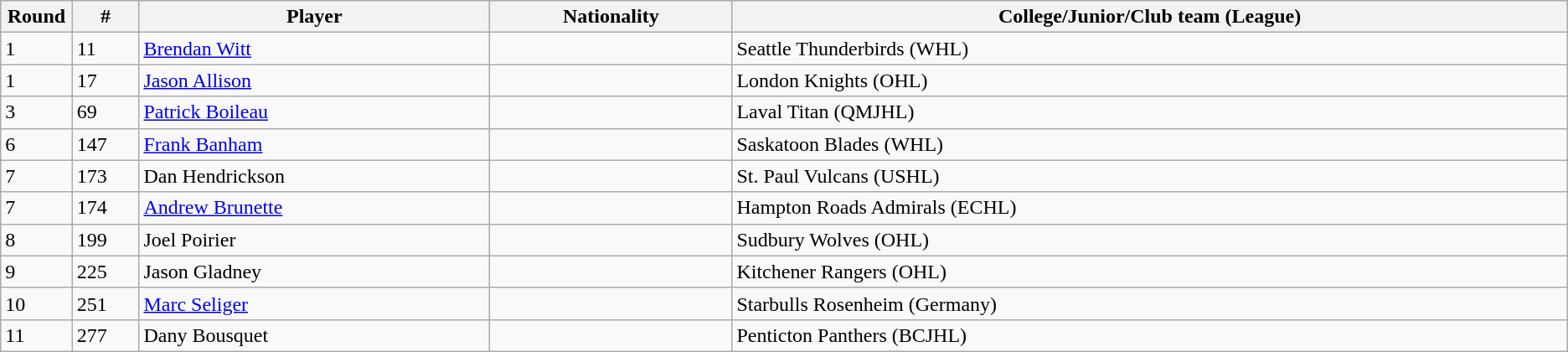<table class="wikitable">
<tr align="center">
<th bgcolor="#DDDDFF" width="4.0%">Round</th>
<th bgcolor="#DDDDFF" width="4.0%">#</th>
<th bgcolor="#DDDDFF" width="21.0%">Player</th>
<th bgcolor="#DDDDFF" width="14.5%">Nationality</th>
<th bgcolor="#DDDDFF" width="50.0%">College/Junior/Club team (League)</th>
</tr>
<tr>
<td>1</td>
<td>11</td>
<td><a href='#'>Brendan Witt</a></td>
<td></td>
<td>Seattle Thunderbirds (WHL)</td>
</tr>
<tr>
<td>1</td>
<td>17</td>
<td><a href='#'>Jason Allison</a></td>
<td></td>
<td>London Knights (OHL)</td>
</tr>
<tr>
<td>3</td>
<td>69</td>
<td><a href='#'>Patrick Boileau</a></td>
<td></td>
<td>Laval Titan (QMJHL)</td>
</tr>
<tr>
<td>6</td>
<td>147</td>
<td><a href='#'>Frank Banham</a></td>
<td></td>
<td>Saskatoon Blades (WHL)</td>
</tr>
<tr>
<td>7</td>
<td>173</td>
<td>Dan Hendrickson</td>
<td></td>
<td>St. Paul Vulcans (USHL)</td>
</tr>
<tr>
<td>7</td>
<td>174</td>
<td><a href='#'>Andrew Brunette</a></td>
<td></td>
<td>Hampton Roads Admirals (ECHL)</td>
</tr>
<tr>
<td>8</td>
<td>199</td>
<td>Joel Poirier</td>
<td></td>
<td>Sudbury Wolves (OHL)</td>
</tr>
<tr>
<td>9</td>
<td>225</td>
<td>Jason Gladney</td>
<td></td>
<td>Kitchener Rangers (OHL)</td>
</tr>
<tr>
<td>10</td>
<td>251</td>
<td><a href='#'>Marc Seliger</a></td>
<td></td>
<td>Starbulls Rosenheim (Germany)</td>
</tr>
<tr>
<td>11</td>
<td>277</td>
<td>Dany Bousquet</td>
<td></td>
<td>Penticton Panthers (BCJHL)</td>
</tr>
</table>
